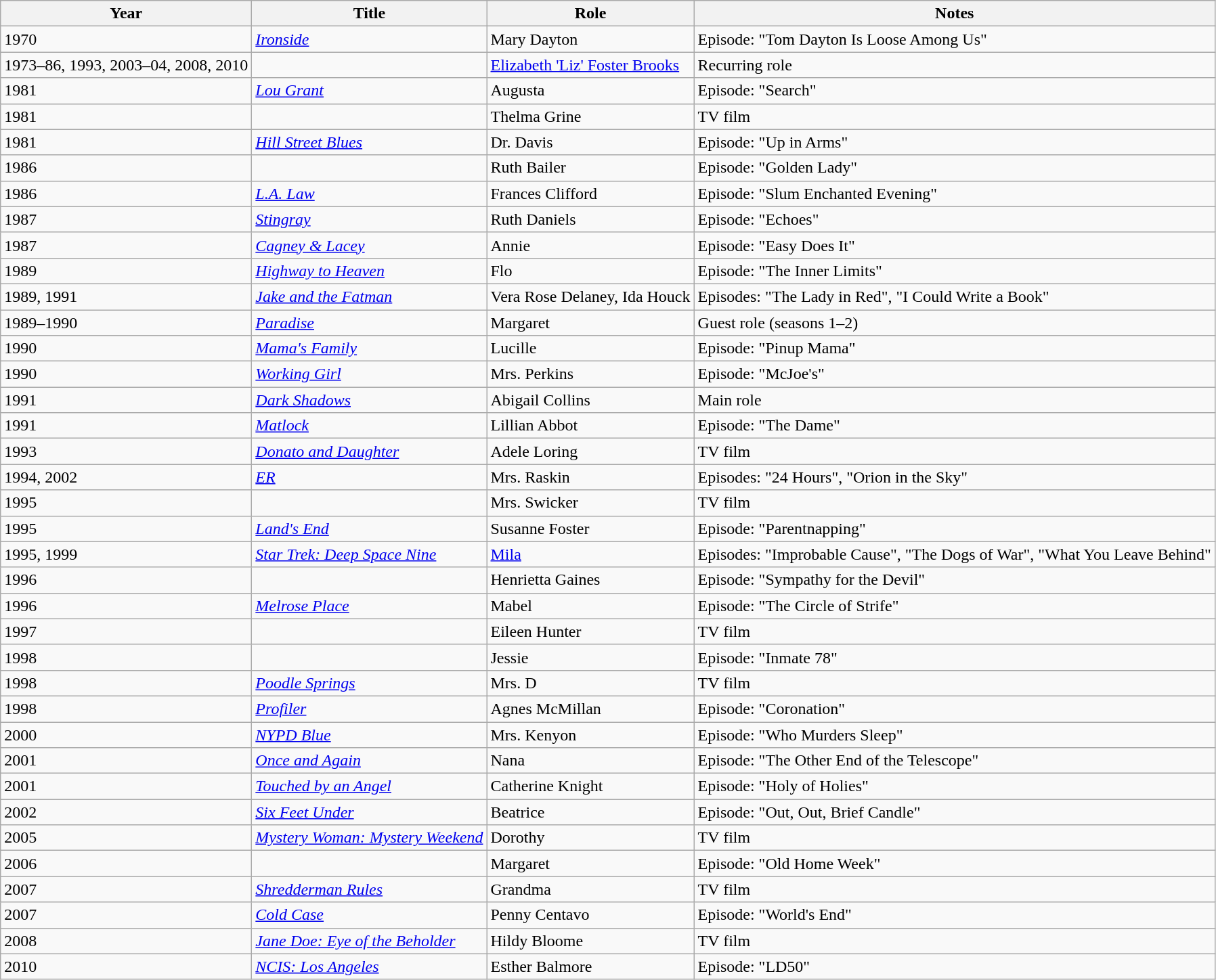<table class="wikitable sortable">
<tr>
<th>Year</th>
<th>Title</th>
<th>Role</th>
<th class="unsortable">Notes</th>
</tr>
<tr>
<td>1970</td>
<td><em><a href='#'>Ironside</a></em></td>
<td>Mary Dayton</td>
<td>Episode: "Tom Dayton Is Loose Among Us"</td>
</tr>
<tr>
<td>1973–86, 1993, 2003–04, 2008, 2010</td>
<td><em></em></td>
<td><a href='#'>Elizabeth 'Liz' Foster Brooks</a></td>
<td>Recurring role</td>
</tr>
<tr>
<td>1981</td>
<td><em><a href='#'>Lou Grant</a></em></td>
<td>Augusta</td>
<td>Episode: "Search"</td>
</tr>
<tr>
<td>1981</td>
<td><em></em></td>
<td>Thelma Grine</td>
<td>TV film</td>
</tr>
<tr>
<td>1981</td>
<td><em><a href='#'>Hill Street Blues</a></em></td>
<td>Dr. Davis</td>
<td>Episode: "Up in Arms"</td>
</tr>
<tr>
<td>1986</td>
<td><em></em></td>
<td>Ruth Bailer</td>
<td>Episode: "Golden Lady"</td>
</tr>
<tr>
<td>1986</td>
<td><em><a href='#'>L.A. Law</a></em></td>
<td>Frances Clifford</td>
<td>Episode: "Slum Enchanted Evening"</td>
</tr>
<tr>
<td>1987</td>
<td><em><a href='#'>Stingray</a></em></td>
<td>Ruth Daniels</td>
<td>Episode: "Echoes"</td>
</tr>
<tr>
<td>1987</td>
<td><em><a href='#'>Cagney & Lacey</a></em></td>
<td>Annie</td>
<td>Episode: "Easy Does It"</td>
</tr>
<tr>
<td>1989</td>
<td><em><a href='#'>Highway to Heaven</a></em></td>
<td>Flo</td>
<td>Episode: "The Inner Limits"</td>
</tr>
<tr>
<td>1989, 1991</td>
<td><em><a href='#'>Jake and the Fatman</a></em></td>
<td>Vera Rose Delaney, Ida Houck</td>
<td>Episodes: "The Lady in Red", "I Could Write a Book"</td>
</tr>
<tr>
<td>1989–1990</td>
<td><em><a href='#'>Paradise</a></em></td>
<td>Margaret</td>
<td>Guest role (seasons 1–2)</td>
</tr>
<tr>
<td>1990</td>
<td><em><a href='#'>Mama's Family</a></em></td>
<td>Lucille</td>
<td>Episode: "Pinup Mama"</td>
</tr>
<tr>
<td>1990</td>
<td><em><a href='#'>Working Girl</a></em></td>
<td>Mrs. Perkins</td>
<td>Episode: "McJoe's"</td>
</tr>
<tr>
<td>1991</td>
<td><em><a href='#'>Dark Shadows</a></em></td>
<td>Abigail Collins</td>
<td>Main role</td>
</tr>
<tr>
<td>1991</td>
<td><em><a href='#'>Matlock</a></em></td>
<td>Lillian Abbot</td>
<td>Episode: "The Dame"</td>
</tr>
<tr>
<td>1993</td>
<td><em><a href='#'>Donato and Daughter</a></em></td>
<td>Adele Loring</td>
<td>TV film</td>
</tr>
<tr>
<td>1994, 2002</td>
<td><em><a href='#'>ER</a></em></td>
<td>Mrs. Raskin</td>
<td>Episodes: "24 Hours", "Orion in the Sky"</td>
</tr>
<tr>
<td>1995</td>
<td><em></em></td>
<td>Mrs. Swicker</td>
<td>TV film</td>
</tr>
<tr>
<td>1995</td>
<td><em><a href='#'>Land's End</a></em></td>
<td>Susanne Foster</td>
<td>Episode: "Parentnapping"</td>
</tr>
<tr>
<td>1995, 1999</td>
<td><em><a href='#'>Star Trek: Deep Space Nine</a></em></td>
<td><a href='#'>Mila</a></td>
<td>Episodes: "Improbable Cause", "The Dogs of War", "What You Leave Behind"</td>
</tr>
<tr>
<td>1996</td>
<td><em></em></td>
<td>Henrietta Gaines</td>
<td>Episode: "Sympathy for the Devil"</td>
</tr>
<tr>
<td>1996</td>
<td><em><a href='#'>Melrose Place</a></em></td>
<td>Mabel</td>
<td>Episode: "The Circle of Strife"</td>
</tr>
<tr>
<td>1997</td>
<td><em></em></td>
<td>Eileen Hunter</td>
<td>TV film</td>
</tr>
<tr>
<td>1998</td>
<td><em></em></td>
<td>Jessie</td>
<td>Episode: "Inmate 78"</td>
</tr>
<tr>
<td>1998</td>
<td><em><a href='#'>Poodle Springs</a></em></td>
<td>Mrs. D</td>
<td>TV film</td>
</tr>
<tr>
<td>1998</td>
<td><em><a href='#'>Profiler</a></em></td>
<td>Agnes McMillan</td>
<td>Episode: "Coronation"</td>
</tr>
<tr>
<td>2000</td>
<td><em><a href='#'>NYPD Blue</a></em></td>
<td>Mrs. Kenyon</td>
<td>Episode: "Who Murders Sleep"</td>
</tr>
<tr>
<td>2001</td>
<td><em><a href='#'>Once and Again</a></em></td>
<td>Nana</td>
<td>Episode: "The Other End of the Telescope"</td>
</tr>
<tr>
<td>2001</td>
<td><em><a href='#'>Touched by an Angel</a></em></td>
<td>Catherine Knight</td>
<td>Episode: "Holy of Holies"</td>
</tr>
<tr>
<td>2002</td>
<td><em><a href='#'>Six Feet Under</a></em></td>
<td>Beatrice</td>
<td>Episode: "Out, Out, Brief Candle"</td>
</tr>
<tr>
<td>2005</td>
<td><em><a href='#'>Mystery Woman: Mystery Weekend</a></em></td>
<td>Dorothy</td>
<td>TV film</td>
</tr>
<tr>
<td>2006</td>
<td><em></em></td>
<td>Margaret</td>
<td>Episode: "Old Home Week"</td>
</tr>
<tr>
<td>2007</td>
<td><em><a href='#'>Shredderman Rules</a></em></td>
<td>Grandma</td>
<td>TV film</td>
</tr>
<tr>
<td>2007</td>
<td><em><a href='#'>Cold Case</a></em></td>
<td>Penny Centavo</td>
<td>Episode: "World's End"</td>
</tr>
<tr>
<td>2008</td>
<td><em><a href='#'>Jane Doe: Eye of the Beholder</a></em></td>
<td>Hildy Bloome</td>
<td>TV film</td>
</tr>
<tr>
<td>2010</td>
<td><em><a href='#'>NCIS: Los Angeles</a></em></td>
<td>Esther Balmore</td>
<td>Episode: "LD50"</td>
</tr>
</table>
